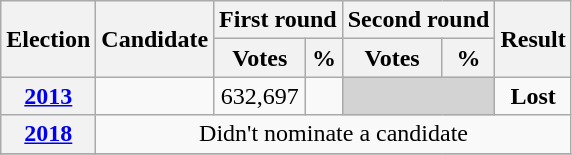<table class=wikitable style=text-align:center>
<tr>
<th rowspan="2">Election</th>
<th rowspan="2">Candidate</th>
<th colspan="2" scope="col">First round</th>
<th colspan="2">Second round</th>
<th rowspan="2">Result</th>
</tr>
<tr>
<th>Votes</th>
<th>%</th>
<th>Votes</th>
<th>%</th>
</tr>
<tr>
<th><a href='#'>2013</a></th>
<td></td>
<td>632,697</td>
<td></td>
<td bgcolor=lightgrey colspan=2></td>
<td><strong>Lost</strong> </td>
</tr>
<tr>
<th><a href='#'>2018</a></th>
<td colspan="6">Didn't nominate a candidate</td>
</tr>
<tr>
</tr>
</table>
